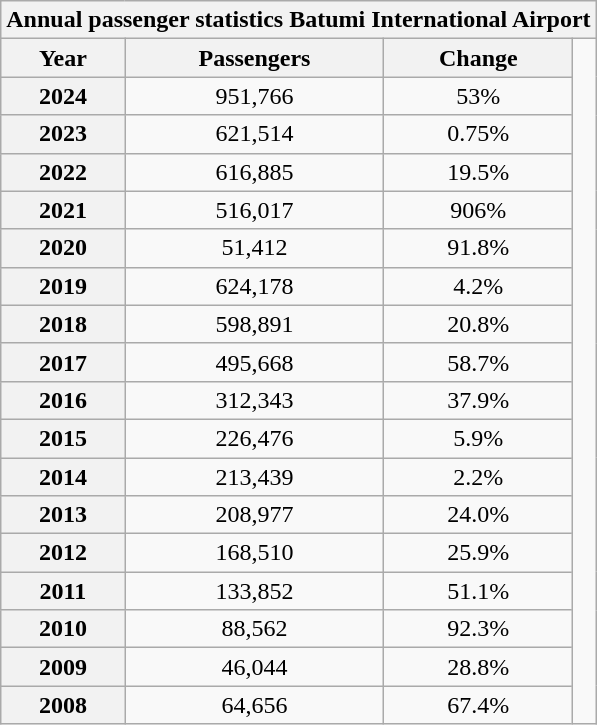<table class="wikitable" style="text-align: center;">
<tr>
<th colspan=4>Annual passenger statistics Batumi International Airport</th>
</tr>
<tr>
<th>Year</th>
<th>Passengers</th>
<th>Change</th>
<td rowspan="32" style="vertical-align:top;"></td>
</tr>
<tr>
<th>2024</th>
<td>951,766</td>
<td>53%</td>
</tr>
<tr>
<th>2023</th>
<td>621,514</td>
<td>0.75%</td>
</tr>
<tr>
<th>2022</th>
<td>616,885</td>
<td>19.5%</td>
</tr>
<tr>
<th>2021</th>
<td>516,017</td>
<td>906%</td>
</tr>
<tr>
<th>2020</th>
<td>51,412</td>
<td>91.8%</td>
</tr>
<tr>
<th>2019</th>
<td>624,178</td>
<td>4.2%</td>
</tr>
<tr>
<th>2018</th>
<td>598,891</td>
<td>20.8%</td>
</tr>
<tr>
<th>2017</th>
<td>495,668</td>
<td>58.7%</td>
</tr>
<tr>
<th>2016</th>
<td>312,343</td>
<td>37.9%</td>
</tr>
<tr>
<th>2015</th>
<td>226,476</td>
<td>5.9%</td>
</tr>
<tr>
<th>2014</th>
<td>213,439</td>
<td>2.2%</td>
</tr>
<tr>
<th>2013</th>
<td>208,977</td>
<td>24.0%</td>
</tr>
<tr>
<th>2012</th>
<td>168,510</td>
<td>25.9%</td>
</tr>
<tr>
<th>2011</th>
<td>133,852</td>
<td>51.1%</td>
</tr>
<tr>
<th>2010</th>
<td>88,562</td>
<td>92.3%</td>
</tr>
<tr>
<th>2009</th>
<td>46,044</td>
<td>28.8%</td>
</tr>
<tr>
<th>2008</th>
<td>64,656</td>
<td>67.4%</td>
</tr>
</table>
